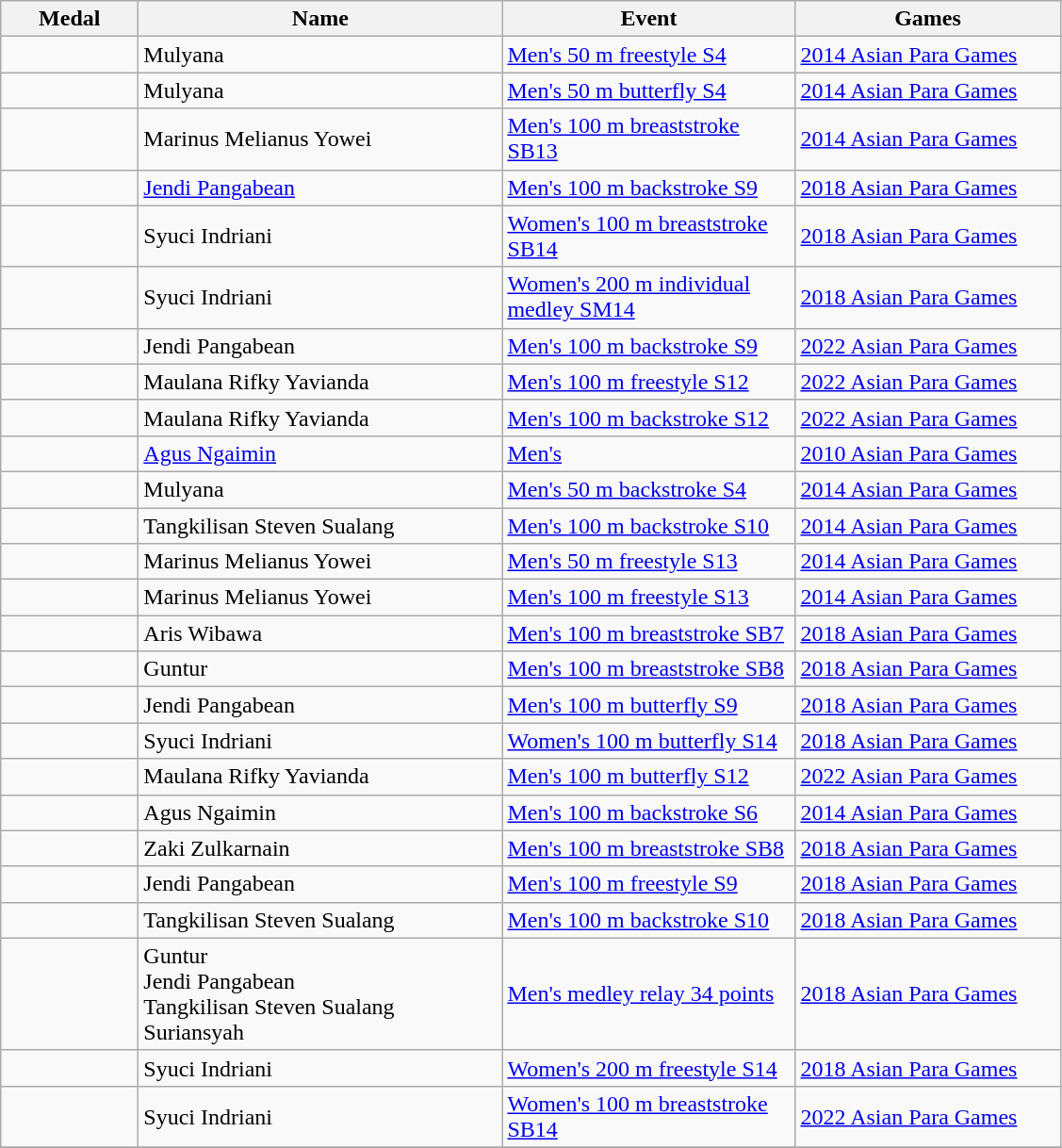<table class="wikitable sortable" style="font-size:100%">
<tr>
<th width="90">Medal</th>
<th width="250">Name</th>
<th width="200">Event</th>
<th width="180">Games</th>
</tr>
<tr>
<td></td>
<td>Mulyana</td>
<td><a href='#'>Men's 50 m freestyle S4</a></td>
<td><a href='#'>2014 Asian Para Games</a></td>
</tr>
<tr>
<td></td>
<td>Mulyana</td>
<td><a href='#'>Men's 50 m butterfly S4</a></td>
<td><a href='#'>2014 Asian Para Games</a></td>
</tr>
<tr>
<td></td>
<td>Marinus Melianus Yowei</td>
<td><a href='#'>Men's 100 m breaststroke SB13</a></td>
<td><a href='#'>2014 Asian Para Games</a></td>
</tr>
<tr>
<td></td>
<td><a href='#'>Jendi Pangabean</a></td>
<td><a href='#'>Men's 100 m backstroke S9</a></td>
<td><a href='#'>2018 Asian Para Games</a></td>
</tr>
<tr>
<td></td>
<td>Syuci Indriani</td>
<td><a href='#'>Women's 100 m breaststroke SB14</a></td>
<td><a href='#'>2018 Asian Para Games</a></td>
</tr>
<tr>
<td></td>
<td>Syuci Indriani</td>
<td><a href='#'>Women's 200 m individual medley SM14</a></td>
<td><a href='#'>2018 Asian Para Games</a></td>
</tr>
<tr>
<td></td>
<td>Jendi Pangabean</td>
<td><a href='#'>Men's 100 m backstroke S9</a></td>
<td><a href='#'>2022 Asian Para Games</a></td>
</tr>
<tr>
<td></td>
<td>Maulana Rifky Yavianda</td>
<td><a href='#'>Men's 100 m freestyle S12</a></td>
<td><a href='#'>2022 Asian Para Games</a></td>
</tr>
<tr>
<td></td>
<td>Maulana Rifky Yavianda</td>
<td><a href='#'>Men's 100 m backstroke S12</a></td>
<td><a href='#'>2022 Asian Para Games</a></td>
</tr>
<tr>
<td></td>
<td><a href='#'>Agus Ngaimin</a></td>
<td><a href='#'>Men's</a></td>
<td><a href='#'>2010 Asian Para Games</a></td>
</tr>
<tr>
<td></td>
<td>Mulyana</td>
<td><a href='#'>Men's 50 m backstroke S4</a></td>
<td><a href='#'>2014 Asian Para Games</a></td>
</tr>
<tr>
<td></td>
<td>Tangkilisan Steven Sualang</td>
<td><a href='#'>Men's 100 m backstroke S10</a></td>
<td><a href='#'>2014 Asian Para Games</a></td>
</tr>
<tr>
<td></td>
<td>Marinus Melianus Yowei</td>
<td><a href='#'>Men's 50 m freestyle S13</a></td>
<td><a href='#'>2014 Asian Para Games</a></td>
</tr>
<tr>
<td></td>
<td>Marinus Melianus Yowei</td>
<td><a href='#'>Men's 100 m freestyle S13</a></td>
<td><a href='#'>2014 Asian Para Games</a></td>
</tr>
<tr>
<td></td>
<td>Aris Wibawa</td>
<td><a href='#'>Men's 100 m breaststroke SB7</a></td>
<td><a href='#'>2018 Asian Para Games</a></td>
</tr>
<tr>
<td></td>
<td>Guntur</td>
<td><a href='#'>Men's 100 m breaststroke SB8</a></td>
<td><a href='#'>2018 Asian Para Games</a></td>
</tr>
<tr>
<td></td>
<td>Jendi Pangabean</td>
<td><a href='#'>Men's 100 m butterfly S9</a></td>
<td><a href='#'>2018 Asian Para Games</a></td>
</tr>
<tr>
<td></td>
<td>Syuci Indriani</td>
<td><a href='#'>Women's 100 m butterfly S14</a></td>
<td><a href='#'>2018 Asian Para Games</a></td>
</tr>
<tr>
<td></td>
<td>Maulana Rifky Yavianda</td>
<td><a href='#'>Men's 100 m butterfly S12</a></td>
<td><a href='#'>2022 Asian Para Games</a></td>
</tr>
<tr>
<td></td>
<td>Agus Ngaimin</td>
<td><a href='#'>Men's 100 m backstroke S6</a></td>
<td><a href='#'>2014 Asian Para Games</a></td>
</tr>
<tr>
<td></td>
<td>Zaki Zulkarnain</td>
<td><a href='#'>Men's 100 m breaststroke SB8</a></td>
<td><a href='#'>2018 Asian Para Games</a></td>
</tr>
<tr>
<td></td>
<td>Jendi Pangabean</td>
<td><a href='#'>Men's 100 m freestyle S9</a></td>
<td><a href='#'>2018 Asian Para Games</a></td>
</tr>
<tr>
<td></td>
<td>Tangkilisan Steven Sualang</td>
<td><a href='#'>Men's 100 m backstroke S10</a></td>
<td><a href='#'>2018 Asian Para Games</a></td>
</tr>
<tr>
<td></td>
<td>Guntur<br>Jendi Pangabean<br>Tangkilisan Steven Sualang<br>Suriansyah</td>
<td><a href='#'>Men's  medley relay 34 points</a></td>
<td><a href='#'>2018 Asian Para Games</a></td>
</tr>
<tr>
<td></td>
<td>Syuci Indriani</td>
<td><a href='#'>Women's 200 m freestyle S14</a></td>
<td><a href='#'>2018 Asian Para Games</a></td>
</tr>
<tr>
<td></td>
<td>Syuci Indriani</td>
<td><a href='#'>Women's 100 m breaststroke SB14</a></td>
<td><a href='#'>2022 Asian Para Games</a></td>
</tr>
<tr>
</tr>
</table>
